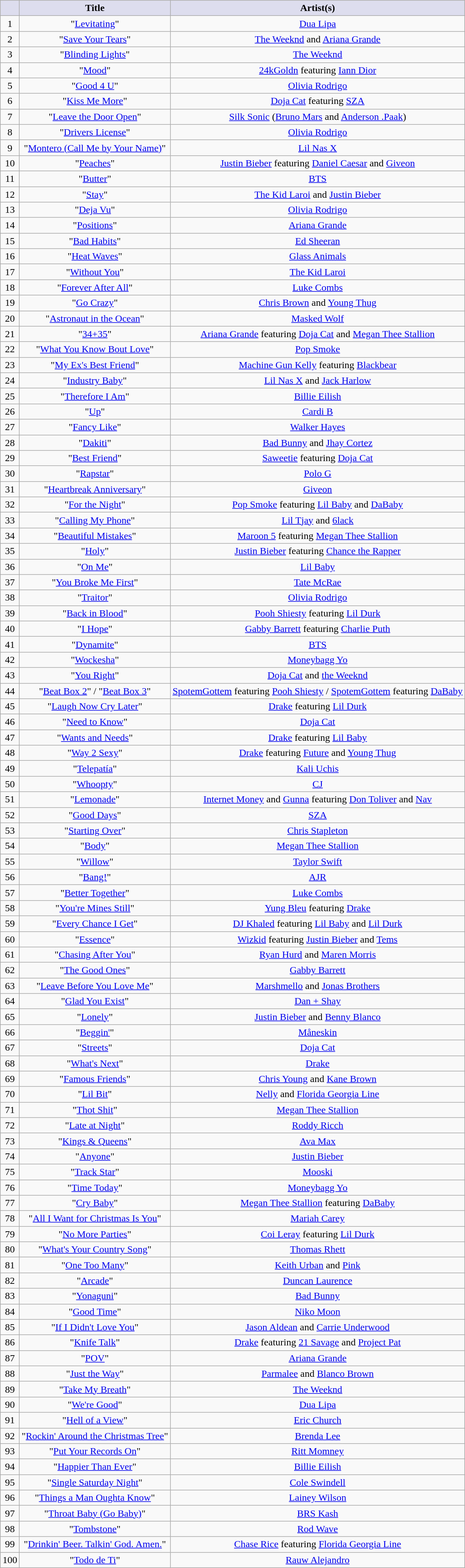<table class="wikitable sortable" style="text-align: center">
<tr>
<th scope="col" style="background:#dde;"></th>
<th scope="col" style="background:#dde;">Title</th>
<th scope="col" style="background:#dde;">Artist(s)</th>
</tr>
<tr>
<td scope="row">1</td>
<td>"<a href='#'>Levitating</a>"</td>
<td><a href='#'>Dua Lipa</a></td>
</tr>
<tr>
<td scope="row">2</td>
<td>"<a href='#'>Save Your Tears</a>"</td>
<td><a href='#'>The Weeknd</a> and <a href='#'>Ariana Grande</a></td>
</tr>
<tr>
<td scope="row">3</td>
<td>"<a href='#'>Blinding Lights</a>"</td>
<td><a href='#'>The Weeknd</a></td>
</tr>
<tr>
<td scope="row">4</td>
<td>"<a href='#'>Mood</a>"</td>
<td><a href='#'>24kGoldn</a> featuring <a href='#'>Iann Dior</a></td>
</tr>
<tr>
<td scope="row">5</td>
<td>"<a href='#'>Good 4 U</a>"</td>
<td><a href='#'>Olivia Rodrigo</a></td>
</tr>
<tr>
<td scope="row">6</td>
<td>"<a href='#'>Kiss Me More</a>"</td>
<td><a href='#'>Doja Cat</a> featuring <a href='#'>SZA</a></td>
</tr>
<tr>
<td scope="row">7</td>
<td>"<a href='#'>Leave the Door Open</a>"</td>
<td><a href='#'>Silk Sonic</a> (<a href='#'>Bruno Mars</a> and <a href='#'>Anderson .Paak</a>)</td>
</tr>
<tr>
<td scope="row">8</td>
<td>"<a href='#'>Drivers License</a>"</td>
<td><a href='#'>Olivia Rodrigo</a></td>
</tr>
<tr>
<td scope="row">9</td>
<td>"<a href='#'>Montero (Call Me by Your Name)</a>"</td>
<td><a href='#'>Lil Nas X</a></td>
</tr>
<tr>
<td scope="row">10</td>
<td>"<a href='#'>Peaches</a>"</td>
<td><a href='#'>Justin Bieber</a> featuring <a href='#'>Daniel Caesar</a> and <a href='#'>Giveon</a></td>
</tr>
<tr>
<td scope="row">11</td>
<td>"<a href='#'>Butter</a>"</td>
<td><a href='#'>BTS</a></td>
</tr>
<tr>
<td scope="row">12</td>
<td>"<a href='#'>Stay</a>"</td>
<td><a href='#'>The Kid Laroi</a> and <a href='#'>Justin Bieber</a></td>
</tr>
<tr>
<td scope="row">13</td>
<td>"<a href='#'>Deja Vu</a>"</td>
<td><a href='#'>Olivia Rodrigo</a></td>
</tr>
<tr>
<td scope="row">14</td>
<td>"<a href='#'>Positions</a>"</td>
<td><a href='#'>Ariana Grande</a></td>
</tr>
<tr>
<td scope="row">15</td>
<td>"<a href='#'>Bad Habits</a>"</td>
<td><a href='#'>Ed Sheeran</a></td>
</tr>
<tr>
<td scope="row">16</td>
<td>"<a href='#'>Heat Waves</a>"</td>
<td><a href='#'>Glass Animals</a></td>
</tr>
<tr>
<td scope="row">17</td>
<td>"<a href='#'>Without You</a>"</td>
<td><a href='#'>The Kid Laroi</a></td>
</tr>
<tr>
<td scope="row">18</td>
<td>"<a href='#'>Forever After All</a>"</td>
<td><a href='#'>Luke Combs</a></td>
</tr>
<tr>
<td scope="row">19</td>
<td>"<a href='#'>Go Crazy</a>"</td>
<td><a href='#'>Chris Brown</a> and <a href='#'>Young Thug</a></td>
</tr>
<tr>
<td scope="row">20</td>
<td>"<a href='#'>Astronaut in the Ocean</a>"</td>
<td><a href='#'>Masked Wolf</a></td>
</tr>
<tr>
<td scope="row">21</td>
<td>"<a href='#'>34+35</a>"</td>
<td><a href='#'>Ariana Grande</a> featuring <a href='#'>Doja Cat</a> and <a href='#'>Megan Thee Stallion</a></td>
</tr>
<tr>
<td scope="row">22</td>
<td>"<a href='#'>What You Know Bout Love</a>"</td>
<td><a href='#'>Pop Smoke</a></td>
</tr>
<tr>
<td scope="row">23</td>
<td>"<a href='#'>My Ex's Best Friend</a>"</td>
<td><a href='#'>Machine Gun Kelly</a> featuring <a href='#'>Blackbear</a></td>
</tr>
<tr>
<td scope="row">24</td>
<td>"<a href='#'>Industry Baby</a>"</td>
<td><a href='#'>Lil Nas X</a> and <a href='#'>Jack Harlow</a></td>
</tr>
<tr>
<td scope="row">25</td>
<td>"<a href='#'>Therefore I Am</a>"</td>
<td><a href='#'>Billie Eilish</a></td>
</tr>
<tr>
<td scope="row">26</td>
<td>"<a href='#'>Up</a>"</td>
<td><a href='#'>Cardi B</a></td>
</tr>
<tr>
<td scope="row">27</td>
<td>"<a href='#'>Fancy Like</a>"</td>
<td><a href='#'>Walker Hayes</a></td>
</tr>
<tr>
<td scope="row">28</td>
<td>"<a href='#'>Dakiti</a>"</td>
<td><a href='#'>Bad Bunny</a> and <a href='#'>Jhay Cortez</a></td>
</tr>
<tr>
<td scope="row">29</td>
<td>"<a href='#'>Best Friend</a>"</td>
<td><a href='#'>Saweetie</a> featuring <a href='#'>Doja Cat</a></td>
</tr>
<tr>
<td scope="row">30</td>
<td>"<a href='#'>Rapstar</a>"</td>
<td><a href='#'>Polo G</a></td>
</tr>
<tr>
<td scope="row">31</td>
<td>"<a href='#'>Heartbreak Anniversary</a>"</td>
<td><a href='#'>Giveon</a></td>
</tr>
<tr>
<td scope="row">32</td>
<td>"<a href='#'>For the Night</a>"</td>
<td><a href='#'>Pop Smoke</a> featuring <a href='#'>Lil Baby</a> and <a href='#'>DaBaby</a></td>
</tr>
<tr>
<td scope="row">33</td>
<td>"<a href='#'>Calling My Phone</a>"</td>
<td><a href='#'>Lil Tjay</a> and <a href='#'>6lack</a></td>
</tr>
<tr>
<td scope="row">34</td>
<td>"<a href='#'>Beautiful Mistakes</a>"</td>
<td><a href='#'>Maroon 5</a> featuring <a href='#'>Megan Thee Stallion</a></td>
</tr>
<tr>
<td scope="row">35</td>
<td>"<a href='#'>Holy</a>"</td>
<td><a href='#'>Justin Bieber</a> featuring <a href='#'>Chance the Rapper</a></td>
</tr>
<tr>
<td scope="row">36</td>
<td>"<a href='#'>On Me</a>"</td>
<td><a href='#'>Lil Baby</a></td>
</tr>
<tr>
<td scope="row">37</td>
<td>"<a href='#'>You Broke Me First</a>"</td>
<td><a href='#'>Tate McRae</a></td>
</tr>
<tr>
<td scope="row">38</td>
<td>"<a href='#'>Traitor</a>"</td>
<td><a href='#'>Olivia Rodrigo</a></td>
</tr>
<tr>
<td scope="row">39</td>
<td>"<a href='#'>Back in Blood</a>"</td>
<td><a href='#'>Pooh Shiesty</a> featuring <a href='#'>Lil Durk</a></td>
</tr>
<tr>
<td scope="row">40</td>
<td>"<a href='#'>I Hope</a>"</td>
<td><a href='#'>Gabby Barrett</a> featuring <a href='#'>Charlie Puth</a></td>
</tr>
<tr>
<td scope="row">41</td>
<td>"<a href='#'>Dynamite</a>"</td>
<td><a href='#'>BTS</a></td>
</tr>
<tr>
<td scope="row">42</td>
<td>"<a href='#'>Wockesha</a>"</td>
<td><a href='#'>Moneybagg Yo</a></td>
</tr>
<tr>
<td scope="row">43</td>
<td>"<a href='#'>You Right</a>"</td>
<td><a href='#'>Doja Cat</a> and <a href='#'>the Weeknd</a></td>
</tr>
<tr>
<td scope="row">44</td>
<td>"<a href='#'>Beat Box 2</a>" / "<a href='#'>Beat Box 3</a>"</td>
<td><a href='#'>SpotemGottem</a> featuring <a href='#'>Pooh Shiesty</a> / <a href='#'>SpotemGottem</a> featuring <a href='#'>DaBaby</a></td>
</tr>
<tr>
<td scope="row">45</td>
<td>"<a href='#'>Laugh Now Cry Later</a>"</td>
<td><a href='#'>Drake</a> featuring <a href='#'>Lil Durk</a></td>
</tr>
<tr>
<td scope="row">46</td>
<td>"<a href='#'>Need to Know</a>"</td>
<td><a href='#'>Doja Cat</a></td>
</tr>
<tr>
<td scope="row">47</td>
<td>"<a href='#'>Wants and Needs</a>"</td>
<td><a href='#'>Drake</a> featuring <a href='#'>Lil Baby</a></td>
</tr>
<tr>
<td scope="row">48</td>
<td>"<a href='#'>Way 2 Sexy</a>"</td>
<td><a href='#'>Drake</a> featuring <a href='#'>Future</a> and <a href='#'>Young Thug</a></td>
</tr>
<tr>
<td scope="row">49</td>
<td>"<a href='#'>Telepatía</a>"</td>
<td><a href='#'>Kali Uchis</a></td>
</tr>
<tr>
<td scope="row">50</td>
<td>"<a href='#'>Whoopty</a>"</td>
<td><a href='#'>CJ</a></td>
</tr>
<tr>
<td scope="row">51</td>
<td>"<a href='#'>Lemonade</a>"</td>
<td><a href='#'>Internet Money</a> and <a href='#'>Gunna</a> featuring <a href='#'>Don Toliver</a> and <a href='#'>Nav</a></td>
</tr>
<tr>
<td scope="row">52</td>
<td>"<a href='#'>Good Days</a>"</td>
<td><a href='#'>SZA</a></td>
</tr>
<tr>
<td scope="row">53</td>
<td>"<a href='#'>Starting Over</a>"</td>
<td><a href='#'>Chris Stapleton</a></td>
</tr>
<tr>
<td scope="row">54</td>
<td>"<a href='#'>Body</a>"</td>
<td><a href='#'>Megan Thee Stallion</a></td>
</tr>
<tr>
<td scope="row">55</td>
<td>"<a href='#'>Willow</a>"</td>
<td><a href='#'>Taylor Swift</a></td>
</tr>
<tr>
<td scope="row">56</td>
<td>"<a href='#'>Bang!</a>"</td>
<td><a href='#'>AJR</a></td>
</tr>
<tr>
<td scope="row">57</td>
<td>"<a href='#'>Better Together</a>"</td>
<td><a href='#'>Luke Combs</a></td>
</tr>
<tr>
<td scope="row">58</td>
<td>"<a href='#'>You're Mines Still</a>"</td>
<td><a href='#'>Yung Bleu</a> featuring <a href='#'>Drake</a></td>
</tr>
<tr>
<td scope="row">59</td>
<td>"<a href='#'>Every Chance I Get</a>"</td>
<td><a href='#'>DJ Khaled</a> featuring <a href='#'>Lil Baby</a> and <a href='#'>Lil Durk</a></td>
</tr>
<tr>
<td scope="row">60</td>
<td>"<a href='#'>Essence</a>"</td>
<td><a href='#'>Wizkid</a> featuring <a href='#'>Justin Bieber</a> and <a href='#'>Tems</a></td>
</tr>
<tr>
<td scope="row">61</td>
<td>"<a href='#'>Chasing After You</a>"</td>
<td><a href='#'>Ryan Hurd</a> and <a href='#'>Maren Morris</a></td>
</tr>
<tr>
<td scope="row">62</td>
<td>"<a href='#'>The Good Ones</a>"</td>
<td><a href='#'>Gabby Barrett</a></td>
</tr>
<tr>
<td scope="row">63</td>
<td>"<a href='#'>Leave Before You Love Me</a>"</td>
<td><a href='#'>Marshmello</a> and <a href='#'>Jonas Brothers</a></td>
</tr>
<tr>
<td scope="row">64</td>
<td>"<a href='#'>Glad You Exist</a>"</td>
<td><a href='#'>Dan + Shay</a></td>
</tr>
<tr>
<td scope="row">65</td>
<td>"<a href='#'>Lonely</a>"</td>
<td><a href='#'>Justin Bieber</a> and <a href='#'>Benny Blanco</a></td>
</tr>
<tr>
<td scope="row">66</td>
<td>"<a href='#'>Beggin'</a>"</td>
<td><a href='#'>Måneskin</a></td>
</tr>
<tr>
<td scope="row">67</td>
<td>"<a href='#'>Streets</a>"</td>
<td><a href='#'>Doja Cat</a></td>
</tr>
<tr>
<td scope="row">68</td>
<td>"<a href='#'>What's Next</a>"</td>
<td><a href='#'>Drake</a></td>
</tr>
<tr>
<td scope="row">69</td>
<td>"<a href='#'>Famous Friends</a>"</td>
<td><a href='#'>Chris Young</a> and <a href='#'>Kane Brown</a></td>
</tr>
<tr>
<td scope="row">70</td>
<td>"<a href='#'>Lil Bit</a>"</td>
<td><a href='#'>Nelly</a> and <a href='#'>Florida Georgia Line</a></td>
</tr>
<tr>
<td scope="row">71</td>
<td>"<a href='#'>Thot Shit</a>"</td>
<td><a href='#'>Megan Thee Stallion</a></td>
</tr>
<tr>
<td scope="row">72</td>
<td>"<a href='#'>Late at Night</a>"</td>
<td><a href='#'>Roddy Ricch</a></td>
</tr>
<tr>
<td scope="row">73</td>
<td>"<a href='#'>Kings & Queens</a>"</td>
<td><a href='#'>Ava Max</a></td>
</tr>
<tr>
<td scope="row">74</td>
<td>"<a href='#'>Anyone</a>"</td>
<td><a href='#'>Justin Bieber</a></td>
</tr>
<tr>
<td scope="row">75</td>
<td>"<a href='#'>Track Star</a>"</td>
<td><a href='#'>Mooski</a></td>
</tr>
<tr>
<td scope="row">76</td>
<td>"<a href='#'>Time Today</a>"</td>
<td><a href='#'>Moneybagg Yo</a></td>
</tr>
<tr>
<td scope="row">77</td>
<td>"<a href='#'>Cry Baby</a>"</td>
<td><a href='#'>Megan Thee Stallion</a> featuring <a href='#'>DaBaby</a></td>
</tr>
<tr>
<td scope="row">78</td>
<td>"<a href='#'>All I Want for Christmas Is You</a>"</td>
<td><a href='#'>Mariah Carey</a></td>
</tr>
<tr>
<td scope="row">79</td>
<td>"<a href='#'>No More Parties</a>"</td>
<td><a href='#'>Coi Leray</a> featuring <a href='#'>Lil Durk</a></td>
</tr>
<tr>
<td scope="row">80</td>
<td>"<a href='#'>What's Your Country Song</a>"</td>
<td><a href='#'>Thomas Rhett</a></td>
</tr>
<tr>
<td scope="row">81</td>
<td>"<a href='#'>One Too Many</a>"</td>
<td><a href='#'>Keith Urban</a> and <a href='#'>Pink</a></td>
</tr>
<tr>
<td scope="row">82</td>
<td>"<a href='#'>Arcade</a>"</td>
<td><a href='#'>Duncan Laurence</a></td>
</tr>
<tr>
<td scope="row">83</td>
<td>"<a href='#'>Yonaguni</a>"</td>
<td><a href='#'>Bad Bunny</a></td>
</tr>
<tr>
<td scope="row">84</td>
<td>"<a href='#'>Good Time</a>"</td>
<td><a href='#'>Niko Moon</a></td>
</tr>
<tr>
<td scope="row">85</td>
<td>"<a href='#'>If I Didn't Love You</a>"</td>
<td><a href='#'>Jason Aldean</a> and <a href='#'>Carrie Underwood</a></td>
</tr>
<tr>
<td scope="row">86</td>
<td>"<a href='#'>Knife Talk</a>"</td>
<td><a href='#'>Drake</a> featuring <a href='#'>21 Savage</a> and <a href='#'>Project Pat</a></td>
</tr>
<tr>
<td scope="row">87</td>
<td>"<a href='#'>POV</a>"</td>
<td><a href='#'>Ariana Grande</a></td>
</tr>
<tr>
<td scope="row">88</td>
<td>"<a href='#'>Just the Way</a>"</td>
<td><a href='#'>Parmalee</a> and <a href='#'>Blanco Brown</a></td>
</tr>
<tr>
<td scope="row">89</td>
<td>"<a href='#'>Take My Breath</a>"</td>
<td><a href='#'>The Weeknd</a></td>
</tr>
<tr>
<td scope="row">90</td>
<td>"<a href='#'>We're Good</a>"</td>
<td><a href='#'>Dua Lipa</a></td>
</tr>
<tr>
<td scope="row">91</td>
<td>"<a href='#'>Hell of a View</a>"</td>
<td><a href='#'>Eric Church</a></td>
</tr>
<tr>
<td scope="row">92</td>
<td>"<a href='#'>Rockin' Around the Christmas Tree</a>"</td>
<td><a href='#'>Brenda Lee</a></td>
</tr>
<tr>
<td scope="row">93</td>
<td>"<a href='#'>Put Your Records On</a>"</td>
<td><a href='#'>Ritt Momney</a></td>
</tr>
<tr>
<td scope="row">94</td>
<td>"<a href='#'>Happier Than Ever</a>"</td>
<td><a href='#'>Billie Eilish</a></td>
</tr>
<tr>
<td scope="row">95</td>
<td>"<a href='#'>Single Saturday Night</a>"</td>
<td><a href='#'>Cole Swindell</a></td>
</tr>
<tr>
<td scope="row">96</td>
<td>"<a href='#'>Things a Man Oughta Know</a>"</td>
<td><a href='#'>Lainey Wilson</a></td>
</tr>
<tr>
<td scope="row">97</td>
<td>"<a href='#'>Throat Baby (Go Baby)</a>"</td>
<td><a href='#'>BRS Kash</a></td>
</tr>
<tr>
<td scope="row">98</td>
<td>"<a href='#'>Tombstone</a>"</td>
<td><a href='#'>Rod Wave</a></td>
</tr>
<tr>
<td scope="row">99</td>
<td>"<a href='#'>Drinkin' Beer. Talkin' God. Amen.</a>"</td>
<td><a href='#'>Chase Rice</a> featuring <a href='#'>Florida Georgia Line</a></td>
</tr>
<tr>
<td scope="row">100</td>
<td>"<a href='#'>Todo de Ti</a>"</td>
<td><a href='#'>Rauw Alejandro</a></td>
</tr>
</table>
